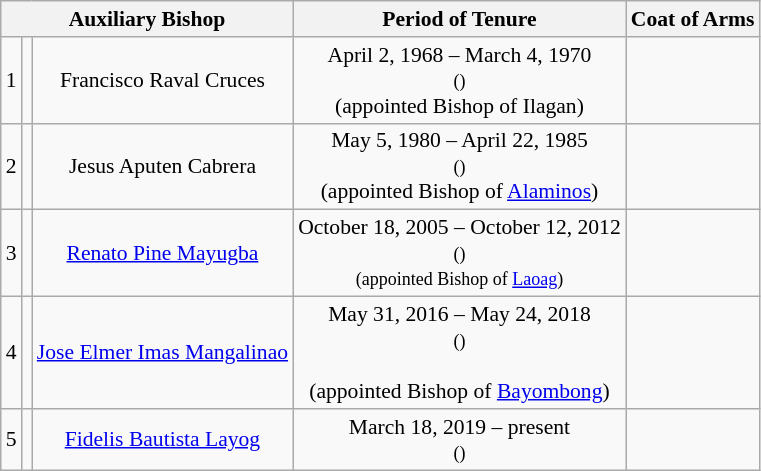<table class="wikitable" style="font-size:90%;">
<tr>
<th colspan=3>Auxiliary Bishop</th>
<th>Period of Tenure</th>
<th>Coat of Arms</th>
</tr>
<tr align="center">
<td>1</td>
<td></td>
<td>Francisco Raval Cruces</td>
<td>April 2, 1968 – March 4, 1970<br> <small>()</small>  <br> (appointed Bishop of Ilagan)</td>
<td></td>
</tr>
<tr align="center">
<td>2</td>
<td></td>
<td>Jesus Aputen Cabrera</td>
<td>May 5, 1980 – April 22, 1985<br> <small>()</small>  <br>(appointed Bishop of <a href='#'>Alaminos</a>)</td>
<td></td>
</tr>
<tr align="center">
<td>3</td>
<td></td>
<td><a href='#'>Renato Pine Mayugba</a></td>
<td>October 18, 2005 – October 12, 2012<br> <small>()</small>  <br> <small>(appointed Bishop of <a href='#'>Laoag</a>)</small></td>
<td></td>
</tr>
<tr align="center">
<td>4</td>
<td></td>
<td><a href='#'>Jose Elmer Imas Mangalinao</a></td>
<td>May 31, 2016 – May 24, 2018<br> <small>()</small><br><br>(appointed Bishop of <a href='#'>Bayombong</a>)</td>
<td></td>
</tr>
<tr align="center">
<td>5</td>
<td></td>
<td><a href='#'>Fidelis Bautista Layog</a></td>
<td>March 18, 2019 – present<br> <small>()</small></td>
<td></td>
</tr>
</table>
